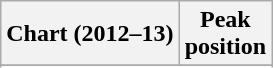<table class="wikitable sortable plainrowheaders">
<tr>
<th>Chart (2012–13)</th>
<th>Peak<br>position</th>
</tr>
<tr>
</tr>
<tr>
</tr>
<tr>
</tr>
<tr>
</tr>
<tr>
</tr>
<tr>
</tr>
<tr>
</tr>
</table>
